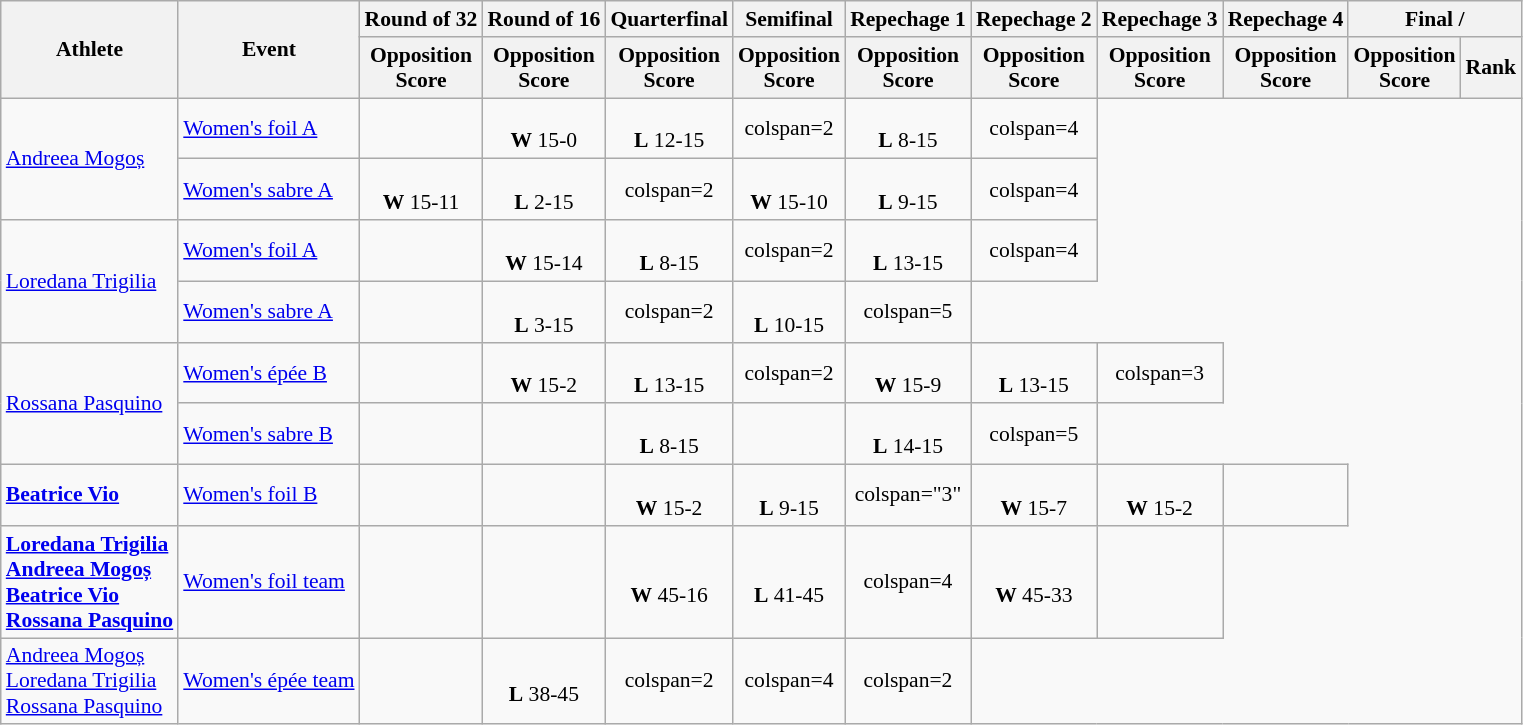<table class=wikitable style="font-size:90%">
<tr>
<th rowspan="2">Athlete</th>
<th rowspan="2">Event</th>
<th>Round of 32</th>
<th>Round of 16</th>
<th>Quarterfinal</th>
<th>Semifinal</th>
<th>Repechage 1</th>
<th>Repechage 2</th>
<th>Repechage 3</th>
<th>Repechage 4</th>
<th colspan="2">Final / </th>
</tr>
<tr>
<th>Opposition<br>Score</th>
<th>Opposition<br>Score</th>
<th>Opposition<br>Score</th>
<th>Opposition<br>Score</th>
<th>Opposition<br>Score</th>
<th>Opposition<br>Score</th>
<th>Opposition<br>Score</th>
<th>Opposition<br>Score</th>
<th>Opposition<br>Score</th>
<th>Rank</th>
</tr>
<tr align=center>
<td align=left rowspan=2><a href='#'>Andreea Mogoș</a></td>
<td align=left><a href='#'>Women's foil A</a></td>
<td></td>
<td><br><strong>W</strong> 15-0</td>
<td><br><strong>L</strong> 12-15</td>
<td>colspan=2 </td>
<td><br><strong>L</strong> 8-15</td>
<td>colspan=4 </td>
</tr>
<tr align=center>
<td align=left><a href='#'>Women's sabre A</a></td>
<td><br><strong>W</strong> 15-11</td>
<td><br><strong>L</strong> 2-15</td>
<td>colspan=2 </td>
<td><br><strong>W</strong> 15-10</td>
<td><br><strong>L</strong> 9-15</td>
<td>colspan=4 </td>
</tr>
<tr align=center>
<td align=left rowspan=2><a href='#'>Loredana Trigilia</a></td>
<td align=left><a href='#'>Women's foil A</a></td>
<td></td>
<td><br><strong>W</strong> 15-14</td>
<td><br><strong>L</strong> 8-15</td>
<td>colspan=2 </td>
<td><br><strong>L</strong> 13-15</td>
<td>colspan=4 </td>
</tr>
<tr align=center>
<td align=left><a href='#'>Women's sabre A</a></td>
<td></td>
<td><br><strong>L</strong> 3-15</td>
<td>colspan=2 </td>
<td><br><strong>L</strong> 10-15</td>
<td>colspan=5 </td>
</tr>
<tr align=center>
<td align=left rowspan=2><a href='#'>Rossana Pasquino</a></td>
<td align=left><a href='#'>Women's épée B</a></td>
<td></td>
<td><br><strong>W</strong> 15-2</td>
<td><br><strong>L</strong> 13-15</td>
<td>colspan=2 </td>
<td><br><strong>W</strong> 15-9</td>
<td><br><strong>L</strong> 13-15</td>
<td>colspan=3 </td>
</tr>
<tr align=center>
<td align=left><a href='#'>Women's sabre B</a></td>
<td></td>
<td></td>
<td><br><strong>L</strong> 8-15</td>
<td></td>
<td><br><strong>L</strong> 14-15</td>
<td>colspan=5 </td>
</tr>
<tr align=center>
<td align=left><strong><a href='#'>Beatrice Vio</a></strong></td>
<td align=left><a href='#'>Women's foil B</a></td>
<td></td>
<td></td>
<td><br><strong>W</strong> 15-2</td>
<td><br><strong>L</strong> 9-15</td>
<td>colspan="3" </td>
<td><br><strong>W</strong> 15-7</td>
<td><br><strong>W</strong> 15-2</td>
<td></td>
</tr>
<tr align=center>
<td align=left><strong><a href='#'>Loredana Trigilia</a><br><a href='#'>Andreea Mogoș</a><br><a href='#'>Beatrice Vio</a><br><a href='#'>Rossana Pasquino</a></strong></td>
<td align=left><a href='#'>Women's foil team</a></td>
<td></td>
<td></td>
<td><br> <strong>W</strong> 45-16</td>
<td><br><strong>L</strong> 41-45</td>
<td>colspan=4 </td>
<td><br><strong>W</strong> 45-33</td>
<td></td>
</tr>
<tr align=center>
<td align=left><a href='#'>Andreea Mogoș</a><br><a href='#'>Loredana Trigilia</a><br><a href='#'>Rossana Pasquino</a></td>
<td align=left><a href='#'>Women's épée team</a></td>
<td></td>
<td><br><strong>L</strong> 38-45</td>
<td>colspan=2 </td>
<td>colspan=4 </td>
<td>colspan=2 </td>
</tr>
</table>
